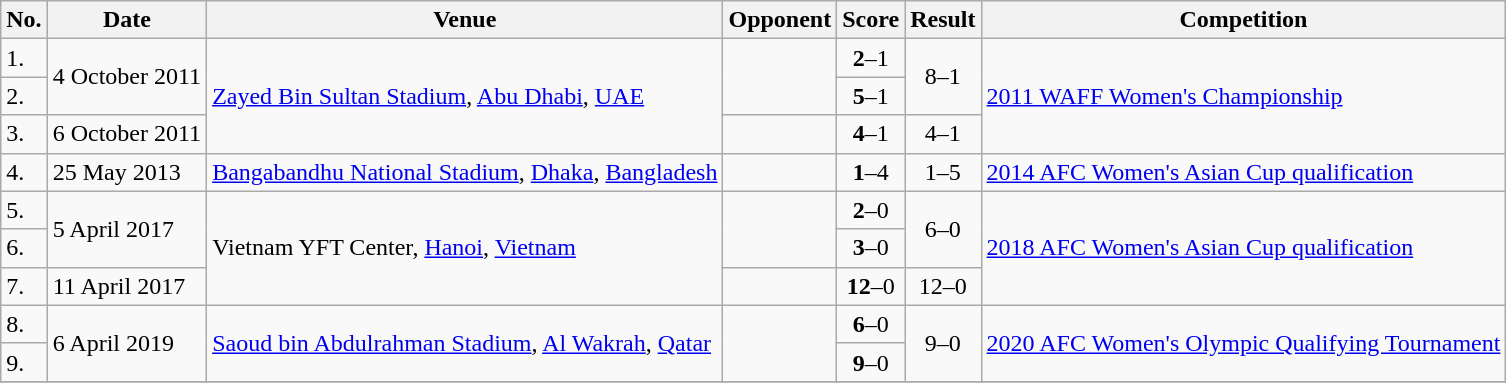<table class="wikitable">
<tr>
<th>No.</th>
<th>Date</th>
<th>Venue</th>
<th>Opponent</th>
<th>Score</th>
<th>Result</th>
<th>Competition</th>
</tr>
<tr>
<td>1.</td>
<td rowspan=2>4 October 2011</td>
<td rowspan=3><a href='#'>Zayed Bin Sultan Stadium</a>, <a href='#'>Abu Dhabi</a>, <a href='#'>UAE</a></td>
<td rowspan=2></td>
<td align=center><strong>2</strong>–1</td>
<td rowspan=2 align=center>8–1</td>
<td rowspan=3><a href='#'>2011 WAFF Women's Championship</a></td>
</tr>
<tr>
<td>2.</td>
<td align=center><strong>5</strong>–1</td>
</tr>
<tr>
<td>3.</td>
<td>6 October 2011</td>
<td></td>
<td align=center><strong>4</strong>–1</td>
<td align=center>4–1</td>
</tr>
<tr>
<td>4.</td>
<td>25 May 2013</td>
<td><a href='#'>Bangabandhu National Stadium</a>, <a href='#'>Dhaka</a>, <a href='#'>Bangladesh</a></td>
<td></td>
<td align=center><strong>1</strong>–4</td>
<td align=center>1–5</td>
<td><a href='#'>2014 AFC Women's Asian Cup qualification</a></td>
</tr>
<tr>
<td>5.</td>
<td rowspan=2>5 April 2017</td>
<td rowspan=3>Vietnam YFT Center, <a href='#'>Hanoi</a>, <a href='#'>Vietnam</a></td>
<td rowspan=2></td>
<td align=center><strong>2</strong>–0</td>
<td rowspan=2 align=center>6–0</td>
<td rowspan=3><a href='#'>2018 AFC Women's Asian Cup qualification</a></td>
</tr>
<tr>
<td>6.</td>
<td align=center><strong>3</strong>–0</td>
</tr>
<tr>
<td>7.</td>
<td>11 April 2017</td>
<td></td>
<td align=center><strong>12</strong>–0</td>
<td align=center>12–0</td>
</tr>
<tr>
<td>8.</td>
<td rowspan=2>6 April 2019</td>
<td rowspan=2><a href='#'>Saoud bin Abdulrahman Stadium</a>, <a href='#'>Al Wakrah</a>, <a href='#'>Qatar</a></td>
<td rowspan=2></td>
<td align=center><strong>6</strong>–0</td>
<td rowspan=2 align=center>9–0</td>
<td rowspan=2><a href='#'>2020 AFC Women's Olympic Qualifying Tournament</a></td>
</tr>
<tr>
<td>9.</td>
<td align=center><strong>9</strong>–0</td>
</tr>
<tr>
</tr>
</table>
